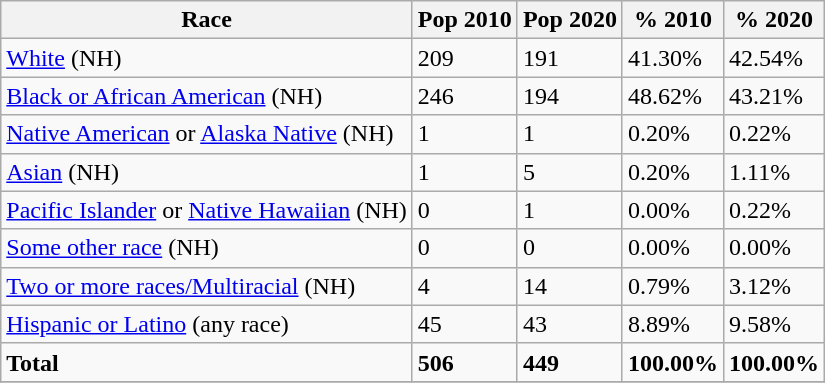<table class="wikitable">
<tr>
<th>Race</th>
<th>Pop 2010</th>
<th>Pop 2020</th>
<th>% 2010</th>
<th>% 2020</th>
</tr>
<tr>
<td><a href='#'>White</a> (NH)</td>
<td>209</td>
<td>191</td>
<td>41.30%</td>
<td>42.54%</td>
</tr>
<tr>
<td><a href='#'>Black or African American</a> (NH)</td>
<td>246</td>
<td>194</td>
<td>48.62%</td>
<td>43.21%</td>
</tr>
<tr>
<td><a href='#'>Native American</a> or <a href='#'>Alaska Native</a> (NH)</td>
<td>1</td>
<td>1</td>
<td>0.20%</td>
<td>0.22%</td>
</tr>
<tr>
<td><a href='#'>Asian</a> (NH)</td>
<td>1</td>
<td>5</td>
<td>0.20%</td>
<td>1.11%</td>
</tr>
<tr>
<td><a href='#'>Pacific Islander</a> or <a href='#'>Native Hawaiian</a> (NH)</td>
<td>0</td>
<td>1</td>
<td>0.00%</td>
<td>0.22%</td>
</tr>
<tr>
<td><a href='#'>Some other race</a> (NH)</td>
<td>0</td>
<td>0</td>
<td>0.00%</td>
<td>0.00%</td>
</tr>
<tr>
<td><a href='#'>Two or more races/Multiracial</a> (NH)</td>
<td>4</td>
<td>14</td>
<td>0.79%</td>
<td>3.12%</td>
</tr>
<tr>
<td><a href='#'>Hispanic or Latino</a> (any race)</td>
<td>45</td>
<td>43</td>
<td>8.89%</td>
<td>9.58%</td>
</tr>
<tr>
<td><strong>Total</strong></td>
<td><strong>506</strong></td>
<td><strong>449</strong></td>
<td><strong>100.00%</strong></td>
<td><strong>100.00%</strong></td>
</tr>
<tr>
</tr>
</table>
